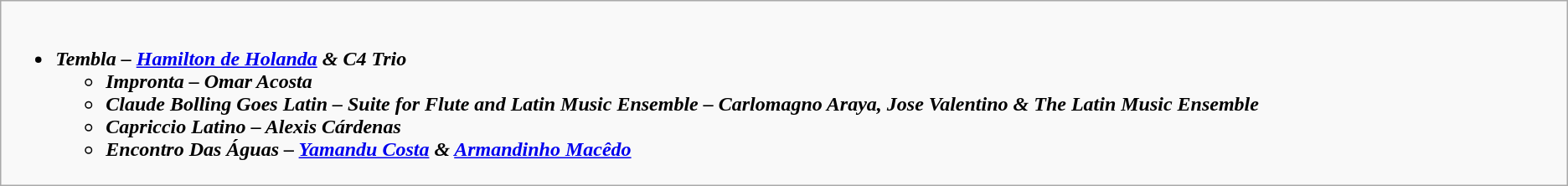<table class="wikitable">
<tr>
<td style="vertical-align:top;" width="50%"><br><ul><li><strong><em>Tembla<em> – <a href='#'>Hamilton de Holanda</a> & C4 Trio<strong><ul><li></em>Impronta<em> – Omar Acosta</li><li></em>Claude Bolling Goes Latin – Suite for Flute and Latin Music Ensemble<em> – Carlomagno Araya, Jose Valentino & The Latin Music Ensemble</li><li></em>Capriccio Latino<em> – Alexis Cárdenas</li><li></em>Encontro Das Águas<em> – <a href='#'>Yamandu Costa</a> & <a href='#'>Armandinho Macêdo</a></li></ul></li></ul></td>
</tr>
</table>
